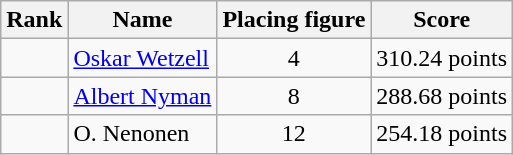<table class="wikitable" style="text-align:center">
<tr>
<th>Rank</th>
<th>Name</th>
<th>Placing figure</th>
<th>Score</th>
</tr>
<tr>
<td></td>
<td align=left><a href='#'>Oskar Wetzell</a></td>
<td>4</td>
<td>310.24 points</td>
</tr>
<tr>
<td></td>
<td align=left><a href='#'>Albert Nyman</a></td>
<td>8</td>
<td>288.68 points</td>
</tr>
<tr>
<td></td>
<td align=left>O. Nenonen</td>
<td>12</td>
<td>254.18 points</td>
</tr>
</table>
